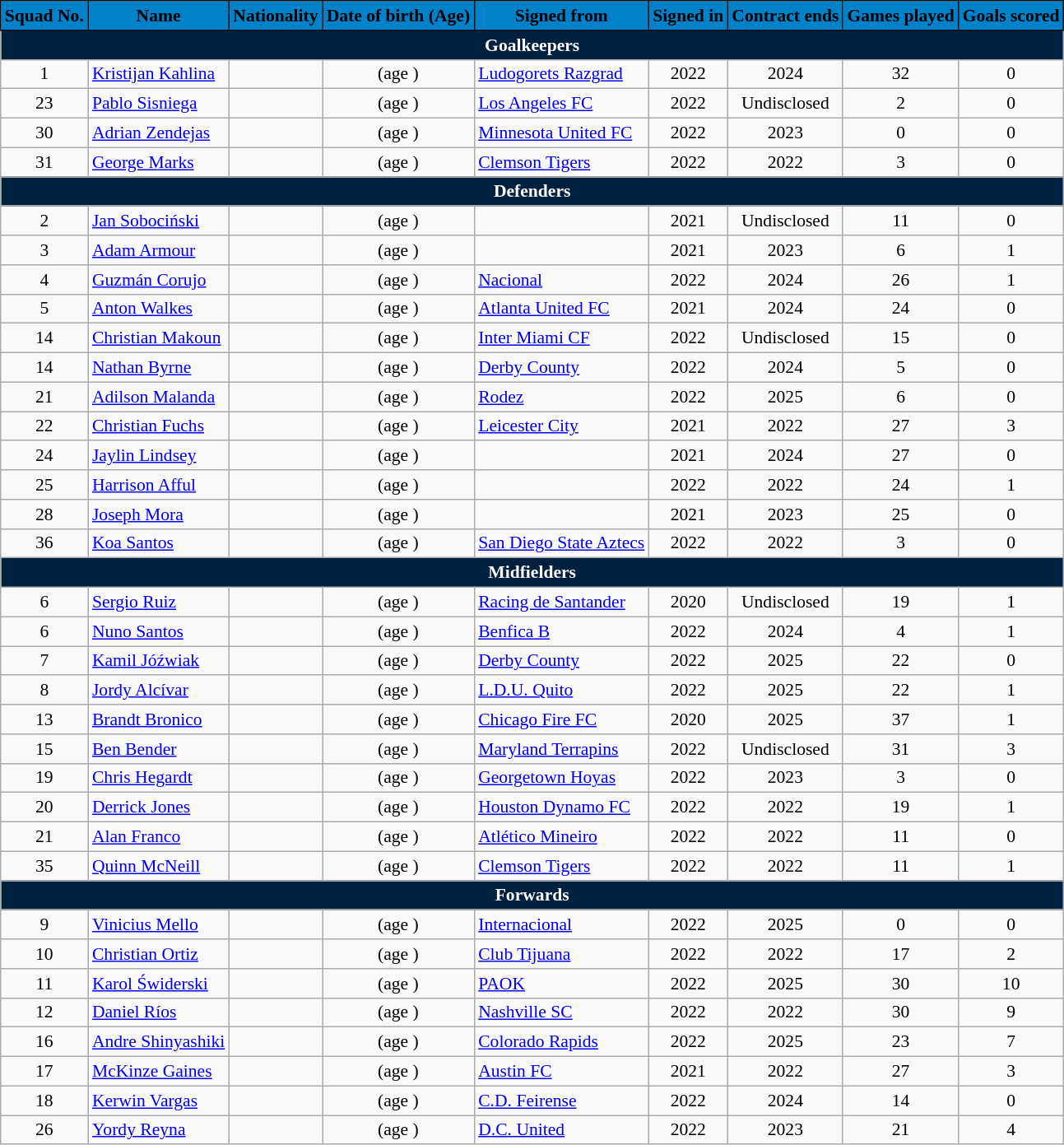<table class="wikitable" style="text-align:center; font-size:90%;">
<tr>
<th style="background:#0082CA; color:#000000;  border:1px solid #0e0e0e; text-align:center;">Squad No.</th>
<th style="background:#0082CA; color:#000000;  border:1px solid #0e0e0e; text-align:center;">Name</th>
<th style="background:#0082CA; color:#000000;  border:1px solid #0e0e0e; text-align:center;">Nationality</th>
<th style="background:#0082CA; color:#000000;  border:1px solid #0e0e0e; text-align:center;">Date of birth (Age)</th>
<th style="background:#0082CA; color:#000000;  border:1px solid #0e0e0e; text-align:center;">Signed from</th>
<th style="background:#0082CA; color:#000000;  border:1px solid #0e0e0e; text-align:center;">Signed in</th>
<th style="background:#0082CA; color:#000000;  border:1px solid #0e0e0e; text-align:center;">Contract ends</th>
<th style="background:#0082CA; color:#000000;  border:1px solid #0e0e0e; text-align:center;">Games played</th>
<th style="background:#0082CA; color:#000000;  border:1px solid #0e0e0e; text-align:center;">Goals scored</th>
</tr>
<tr>
<th colspan="9" style="background:#002040; color:white; text-align:center;">Goalkeepers</th>
</tr>
<tr>
<td align="center">1</td>
<td align="left"><a href='#'>Kristijan Kahlina</a></td>
<td></td>
<td> (age )</td>
<td align="left"> <a href='#'>Ludogorets Razgrad</a></td>
<td>2022</td>
<td>2024 </td>
<td>32</td>
<td>0</td>
</tr>
<tr>
<td align="center">23</td>
<td align="left"><a href='#'>Pablo Sisniega</a></td>
<td></td>
<td> (age )</td>
<td align="left"> <a href='#'>Los Angeles FC</a></td>
<td>2022</td>
<td>Undisclosed</td>
<td>2</td>
<td>0</td>
</tr>
<tr>
<td align="center">30</td>
<td align="left"><a href='#'>Adrian Zendejas</a></td>
<td></td>
<td> (age )</td>
<td align="left"> <a href='#'>Minnesota United FC</a></td>
<td>2022</td>
<td>2023 </td>
<td>0</td>
<td>0</td>
</tr>
<tr>
<td align="center">31</td>
<td align="left"><a href='#'>George Marks</a></td>
<td></td>
<td> (age )</td>
<td align="left"> <a href='#'>Clemson Tigers</a></td>
<td>2022</td>
<td>2022 </td>
<td>3</td>
<td>0</td>
</tr>
<tr>
<th colspan="9" style="background:#002040; color:white; text-align:center;">Defenders</th>
</tr>
<tr>
<td align="center">2</td>
<td align="left"><a href='#'>Jan Sobociński</a></td>
<td></td>
<td> (age )</td>
<td align="left"></td>
<td>2021</td>
<td>Undisclosed</td>
<td>11</td>
<td>0</td>
</tr>
<tr>
<td align="center">3</td>
<td align="left"><a href='#'>Adam Armour</a></td>
<td></td>
<td> (age )</td>
<td align="left"></td>
<td>2021</td>
<td>2023 </td>
<td>6</td>
<td>1</td>
</tr>
<tr>
<td align="center">4</td>
<td align="left"><a href='#'>Guzmán Corujo</a></td>
<td></td>
<td> (age )</td>
<td align="left"> <a href='#'>Nacional</a></td>
<td>2022</td>
<td>2024 </td>
<td>26</td>
<td>1</td>
</tr>
<tr>
<td align="center">5</td>
<td align="left"><a href='#'>Anton Walkes</a></td>
<td></td>
<td> (age )</td>
<td align="left"> <a href='#'>Atlanta United FC</a></td>
<td>2021</td>
<td>2024 </td>
<td>24</td>
<td>0</td>
</tr>
<tr>
<td align="center">14</td>
<td align="left"><a href='#'>Christian Makoun</a></td>
<td></td>
<td> (age )</td>
<td align="left"> <a href='#'>Inter Miami CF</a></td>
<td>2022</td>
<td>Undisclosed</td>
<td>15</td>
<td>0</td>
</tr>
<tr>
<td align="center">14</td>
<td align="left"><a href='#'>Nathan Byrne</a></td>
<td></td>
<td> (age )</td>
<td align="left"> <a href='#'>Derby County</a></td>
<td>2022</td>
<td>2024</td>
<td>5</td>
<td>0</td>
</tr>
<tr>
<td align="center">21</td>
<td align="left"><a href='#'>Adilson Malanda</a></td>
<td></td>
<td> (age )</td>
<td align="left"> <a href='#'>Rodez</a></td>
<td>2022</td>
<td>2025</td>
<td>6</td>
<td>0</td>
</tr>
<tr>
<td align="center">22</td>
<td align="left"><a href='#'>Christian Fuchs</a></td>
<td></td>
<td> (age )</td>
<td align="left"> <a href='#'>Leicester City</a></td>
<td>2021</td>
<td>2022 </td>
<td>27</td>
<td>3</td>
</tr>
<tr>
<td align="center">24</td>
<td align="left"><a href='#'>Jaylin Lindsey</a></td>
<td></td>
<td> (age )</td>
<td align="left"></td>
<td>2021</td>
<td>2024 </td>
<td>27</td>
<td>0</td>
</tr>
<tr>
<td align="center">25</td>
<td align="left"><a href='#'>Harrison Afful</a></td>
<td></td>
<td> (age )</td>
<td align="left"></td>
<td>2022</td>
<td>2022 </td>
<td>24</td>
<td>1</td>
</tr>
<tr>
<td align="center">28</td>
<td align="left"><a href='#'>Joseph Mora</a></td>
<td></td>
<td> (age )</td>
<td align="left"></td>
<td>2021</td>
<td>2023 </td>
<td>25</td>
<td>0</td>
</tr>
<tr>
<td align="center">36</td>
<td align="left"><a href='#'>Koa Santos</a></td>
<td></td>
<td> (age )</td>
<td align="left"> <a href='#'>San Diego State Aztecs</a></td>
<td>2022</td>
<td>2022 </td>
<td>3</td>
<td>0</td>
</tr>
<tr>
<th colspan="9" style="background:#002040; color:white; text-align:center;">Midfielders</th>
</tr>
<tr>
<td align="center">6</td>
<td align="left"><a href='#'>Sergio Ruiz</a></td>
<td></td>
<td> (age )</td>
<td align="left"> <a href='#'>Racing de Santander</a></td>
<td>2020</td>
<td>Undisclosed</td>
<td>19</td>
<td>1</td>
</tr>
<tr>
<td align="center">6</td>
<td align="left"><a href='#'>Nuno Santos</a></td>
<td></td>
<td> (age )</td>
<td align="left"> <a href='#'>Benfica B</a></td>
<td>2022</td>
<td>2024 </td>
<td>4</td>
<td>1</td>
</tr>
<tr>
<td align="center">7</td>
<td align="left"><a href='#'>Kamil Jóźwiak</a></td>
<td></td>
<td> (age )</td>
<td align="left"> <a href='#'>Derby County</a></td>
<td>2022</td>
<td>2025 </td>
<td>22</td>
<td>0</td>
</tr>
<tr>
<td align="center">8</td>
<td align="left"><a href='#'>Jordy Alcívar</a></td>
<td></td>
<td> (age )</td>
<td align="left"> <a href='#'>L.D.U. Quito</a></td>
<td>2022</td>
<td>2025 </td>
<td>22</td>
<td>1</td>
</tr>
<tr>
<td align="center">13</td>
<td align="left"><a href='#'>Brandt Bronico</a></td>
<td></td>
<td> (age )</td>
<td align="left"> <a href='#'>Chicago Fire FC</a></td>
<td>2020</td>
<td>2025 </td>
<td>37</td>
<td>1</td>
</tr>
<tr>
<td align="center">15</td>
<td align="left"><a href='#'>Ben Bender</a></td>
<td></td>
<td> (age )</td>
<td align="left"> <a href='#'>Maryland Terrapins</a></td>
<td>2022</td>
<td>Undisclosed</td>
<td>31</td>
<td>3</td>
</tr>
<tr>
<td align="center">19</td>
<td align="left"><a href='#'>Chris Hegardt</a></td>
<td></td>
<td> (age )</td>
<td align="left"> <a href='#'>Georgetown Hoyas</a></td>
<td>2022</td>
<td>2023 </td>
<td>3</td>
<td>0</td>
</tr>
<tr>
<td align="center">20</td>
<td align="left"><a href='#'>Derrick Jones</a></td>
<td></td>
<td> (age )</td>
<td align="left"> <a href='#'>Houston Dynamo FC</a></td>
<td>2022</td>
<td>2022 </td>
<td>19</td>
<td>1</td>
</tr>
<tr>
<td align="center">21</td>
<td align="left"><a href='#'>Alan Franco</a></td>
<td></td>
<td> (age )</td>
<td align="left"> <a href='#'>Atlético Mineiro</a></td>
<td>2022</td>
<td>2022 </td>
<td>11</td>
<td>0</td>
</tr>
<tr>
<td align="center">35</td>
<td align="left"><a href='#'>Quinn McNeill</a></td>
<td></td>
<td> (age )</td>
<td align="left"> <a href='#'>Clemson Tigers</a></td>
<td>2022</td>
<td>2022 </td>
<td>11</td>
<td>1</td>
</tr>
<tr>
<th colspan="9" style="background:#002040; color:white; text-align:center;">Forwards</th>
</tr>
<tr>
<td align="center">9</td>
<td align="left"><a href='#'>Vinicius Mello</a></td>
<td></td>
<td> (age )</td>
<td align="left"> <a href='#'>Internacional</a></td>
<td>2022</td>
<td>2025 </td>
<td>0</td>
<td>0</td>
</tr>
<tr>
<td align="center">10</td>
<td align="left"><a href='#'>Christian Ortiz</a></td>
<td></td>
<td> (age )</td>
<td align="left"> <a href='#'>Club Tijuana</a></td>
<td>2022</td>
<td>2022 </td>
<td>17</td>
<td>2</td>
</tr>
<tr>
<td align="center">11</td>
<td align="left"><a href='#'>Karol Świderski</a></td>
<td></td>
<td> (age )</td>
<td align="left"> <a href='#'>PAOK</a></td>
<td>2022</td>
<td>2025 </td>
<td>30</td>
<td>10</td>
</tr>
<tr>
<td align="center">12</td>
<td align="left"><a href='#'>Daniel Ríos</a></td>
<td></td>
<td> (age )</td>
<td align="left"> <a href='#'>Nashville SC</a></td>
<td>2022</td>
<td>2022 </td>
<td>30</td>
<td>9</td>
</tr>
<tr>
<td align="center">16</td>
<td align="left"><a href='#'>Andre Shinyashiki</a></td>
<td></td>
<td> (age )</td>
<td align="left"> <a href='#'>Colorado Rapids</a></td>
<td>2022</td>
<td>2025 </td>
<td>23</td>
<td>7</td>
</tr>
<tr>
<td align="center">17</td>
<td align="left"><a href='#'>McKinze Gaines</a></td>
<td></td>
<td> (age )</td>
<td align="left"> <a href='#'>Austin FC</a></td>
<td>2021</td>
<td>2022 </td>
<td>27</td>
<td>3</td>
</tr>
<tr>
<td align="center">18</td>
<td align="left"><a href='#'>Kerwin Vargas</a></td>
<td></td>
<td> (age )</td>
<td align="left"> <a href='#'>C.D. Feirense</a></td>
<td>2022</td>
<td>2024 </td>
<td>14</td>
<td>0</td>
</tr>
<tr>
<td align="center">26</td>
<td align="left"><a href='#'>Yordy Reyna</a></td>
<td></td>
<td> (age )</td>
<td align="left"> <a href='#'>D.C. United</a></td>
<td>2022</td>
<td>2023 </td>
<td>21</td>
<td>4</td>
</tr>
</table>
